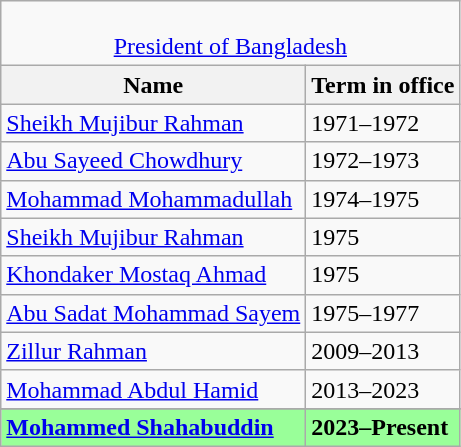<table class="wikitable">
<tr>
<td style="text-align: center; background:#white;" colspan="4"> <br> <a href='#'>President of Bangladesh</a></td>
</tr>
<tr>
<th>Name</th>
<th colspan=2>Term in office</th>
</tr>
<tr>
<td><a href='#'>Sheikh Mujibur Rahman</a></td>
<td>1971–1972</td>
</tr>
<tr>
<td><a href='#'>Abu Sayeed Chowdhury</a></td>
<td>1972–1973</td>
</tr>
<tr>
<td><a href='#'>Mohammad Mohammadullah</a></td>
<td>1974–1975</td>
</tr>
<tr>
<td><a href='#'>Sheikh Mujibur Rahman</a></td>
<td>1975 </td>
</tr>
<tr>
<td><a href='#'>Khondaker Mostaq Ahmad</a></td>
<td>1975 </td>
</tr>
<tr>
<td><a href='#'>Abu Sadat Mohammad Sayem</a></td>
<td>1975–1977</td>
</tr>
<tr>
<td><a href='#'>Zillur Rahman</a></td>
<td>2009–2013</td>
</tr>
<tr>
<td><a href='#'>Mohammad Abdul Hamid</a></td>
<td>2013–2023</td>
</tr>
<tr>
</tr>
<tr style="background:#9f9;">
<td><strong><a href='#'>Mohammed Shahabuddin</a></strong></td>
<td><strong>2023–Present</strong></td>
</tr>
</table>
